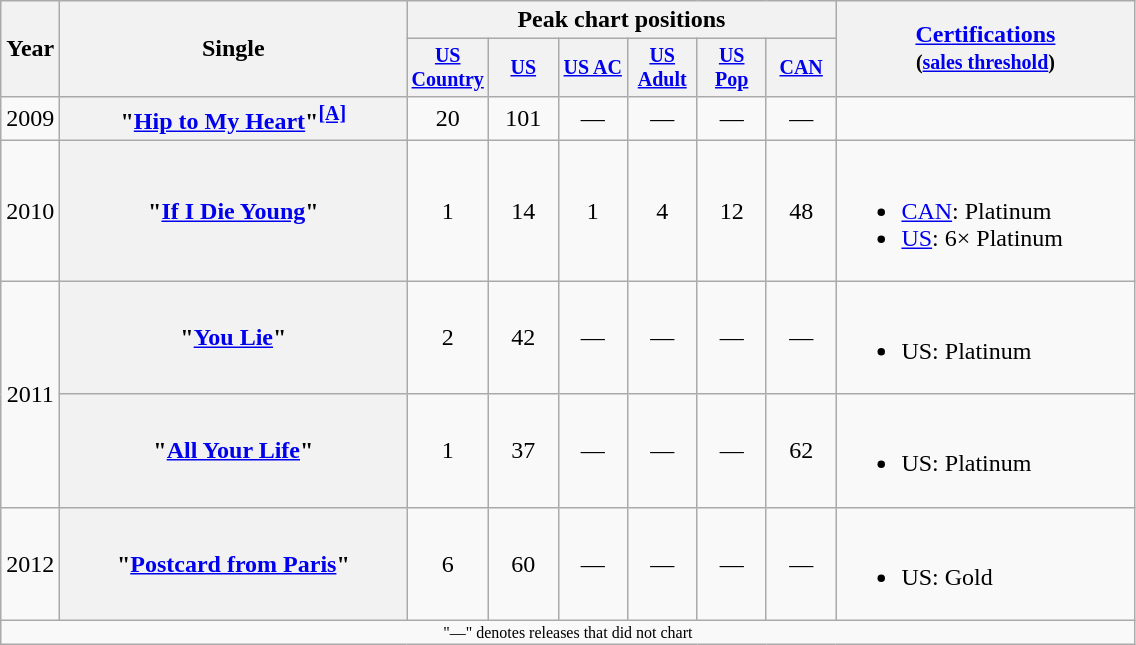<table class="wikitable plainrowheaders" style="text-align:center;">
<tr>
<th rowspan="2">Year</th>
<th rowspan="2" style="width:14em;">Single</th>
<th colspan="6">Peak chart positions</th>
<th rowspan="2" style="width:12em;"><a href='#'>Certifications</a><br><small>(<a href='#'>sales threshold</a>)</small></th>
</tr>
<tr style="font-size:smaller;">
<th width="40"><a href='#'>US Country</a><br></th>
<th width="40"><a href='#'>US</a><br></th>
<th width="40"><a href='#'>US AC</a><br></th>
<th width="40"><a href='#'>US<br>Adult</a></th>
<th width="40"><a href='#'>US<br>Pop</a><br></th>
<th width="40"><a href='#'>CAN</a><br></th>
</tr>
<tr>
<td>2009</td>
<th scope="row">"<a href='#'>Hip to My Heart</a>"<sup><a href='#'><strong>[A]</strong></a></sup></th>
<td>20</td>
<td>101</td>
<td>—</td>
<td>—</td>
<td>—</td>
<td>—</td>
<td></td>
</tr>
<tr>
<td>2010</td>
<th scope="row">"<a href='#'>If I Die Young</a>"</th>
<td>1</td>
<td>14</td>
<td>1</td>
<td>4</td>
<td>12</td>
<td>48</td>
<td align="left"><br><ul><li><a href='#'>CAN</a>: Platinum</li><li><a href='#'>US</a>: 6× Platinum</li></ul></td>
</tr>
<tr>
<td rowspan="2">2011</td>
<th scope="row">"<a href='#'>You Lie</a>"</th>
<td>2</td>
<td>42</td>
<td>—</td>
<td>—</td>
<td>—</td>
<td>—</td>
<td align="left"><br><ul><li>US: Platinum</li></ul></td>
</tr>
<tr>
<th scope="row">"<a href='#'>All Your Life</a>"</th>
<td>1</td>
<td>37</td>
<td>—</td>
<td>—</td>
<td>—</td>
<td>62</td>
<td align="left"><br><ul><li>US: Platinum</li></ul></td>
</tr>
<tr>
<td>2012</td>
<th scope="row">"<a href='#'>Postcard from Paris</a>"</th>
<td>6</td>
<td>60</td>
<td>—</td>
<td>—</td>
<td>—</td>
<td>—</td>
<td align="left"><br><ul><li>US: Gold</li></ul></td>
</tr>
<tr>
<td colspan="10" style="font-size:8pt">"—" denotes releases that did not chart</td>
</tr>
</table>
